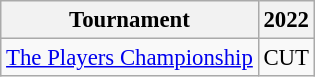<table class="wikitable" style="font-size:95%;text-align:center;">
<tr>
<th>Tournament</th>
<th>2022</th>
</tr>
<tr>
<td align=left><a href='#'>The Players Championship</a></td>
<td>CUT</td>
</tr>
</table>
